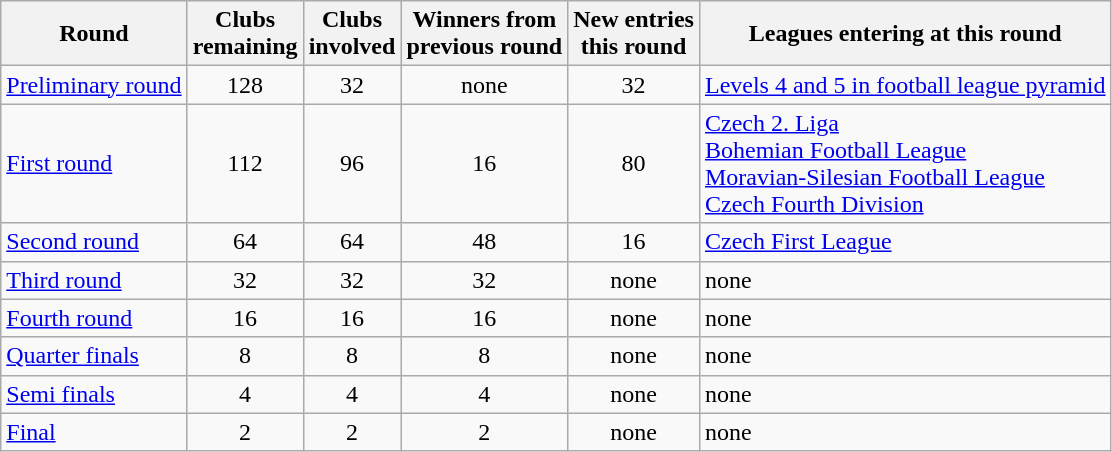<table class="wikitable">
<tr>
<th>Round</th>
<th>Clubs<br>remaining</th>
<th>Clubs<br>involved</th>
<th>Winners from<br>previous round</th>
<th>New entries<br>this round</th>
<th>Leagues entering at this round</th>
</tr>
<tr>
<td><a href='#'>Preliminary round</a></td>
<td align="center">128</td>
<td align="center">32</td>
<td align="center">none</td>
<td align="center">32</td>
<td><a href='#'>Levels 4 and 5 in football league pyramid</a></td>
</tr>
<tr>
<td><a href='#'>First round</a></td>
<td align="center">112</td>
<td align="center">96</td>
<td align="center">16</td>
<td align="center">80</td>
<td><a href='#'>Czech 2. Liga</a><br><a href='#'>Bohemian Football League</a><br><a href='#'>Moravian-Silesian Football League</a><br><a href='#'>Czech Fourth Division</a></td>
</tr>
<tr>
<td><a href='#'>Second round</a></td>
<td align="center">64</td>
<td align="center">64</td>
<td align="center">48</td>
<td align="center">16</td>
<td><a href='#'>Czech First League</a></td>
</tr>
<tr>
<td><a href='#'>Third round</a></td>
<td align="center">32</td>
<td align="center">32</td>
<td align="center">32</td>
<td align="center">none</td>
<td>none</td>
</tr>
<tr>
<td><a href='#'>Fourth round</a></td>
<td align="center">16</td>
<td align="center">16</td>
<td align="center">16</td>
<td align="center">none</td>
<td>none</td>
</tr>
<tr>
<td><a href='#'>Quarter finals</a></td>
<td align="center">8</td>
<td align="center">8</td>
<td align="center">8</td>
<td align="center">none</td>
<td>none</td>
</tr>
<tr>
<td><a href='#'>Semi finals</a></td>
<td align="center">4</td>
<td align="center">4</td>
<td align="center">4</td>
<td align="center">none</td>
<td>none</td>
</tr>
<tr>
<td><a href='#'>Final</a></td>
<td align="center">2</td>
<td align="center">2</td>
<td align="center">2</td>
<td align="center">none</td>
<td>none</td>
</tr>
</table>
